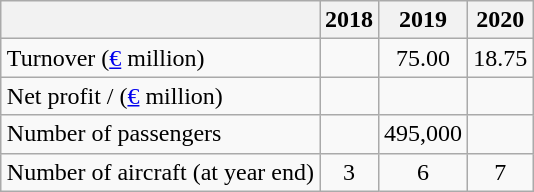<table class="wikitable"  style="margin:1em auto;">
<tr>
<th></th>
<th>2018</th>
<th>2019</th>
<th>2020</th>
</tr>
<tr>
<td>Turnover (<a href='#'>€</a> million)</td>
<td align=center></td>
<td align=center>75.00</td>
<td align=center>18.75</td>
</tr>
<tr>
<td>Net profit /  (<a href='#'>€</a> million)</td>
<td align=center></td>
<td align=center></td>
<td align=center></td>
</tr>
<tr>
<td>Number of passengers</td>
<td align=center></td>
<td align=center>495,000</td>
<td align=center></td>
</tr>
<tr>
<td>Number of aircraft (at year end)</td>
<td align=center>3</td>
<td align=center>6</td>
<td align=center>7</td>
</tr>
</table>
